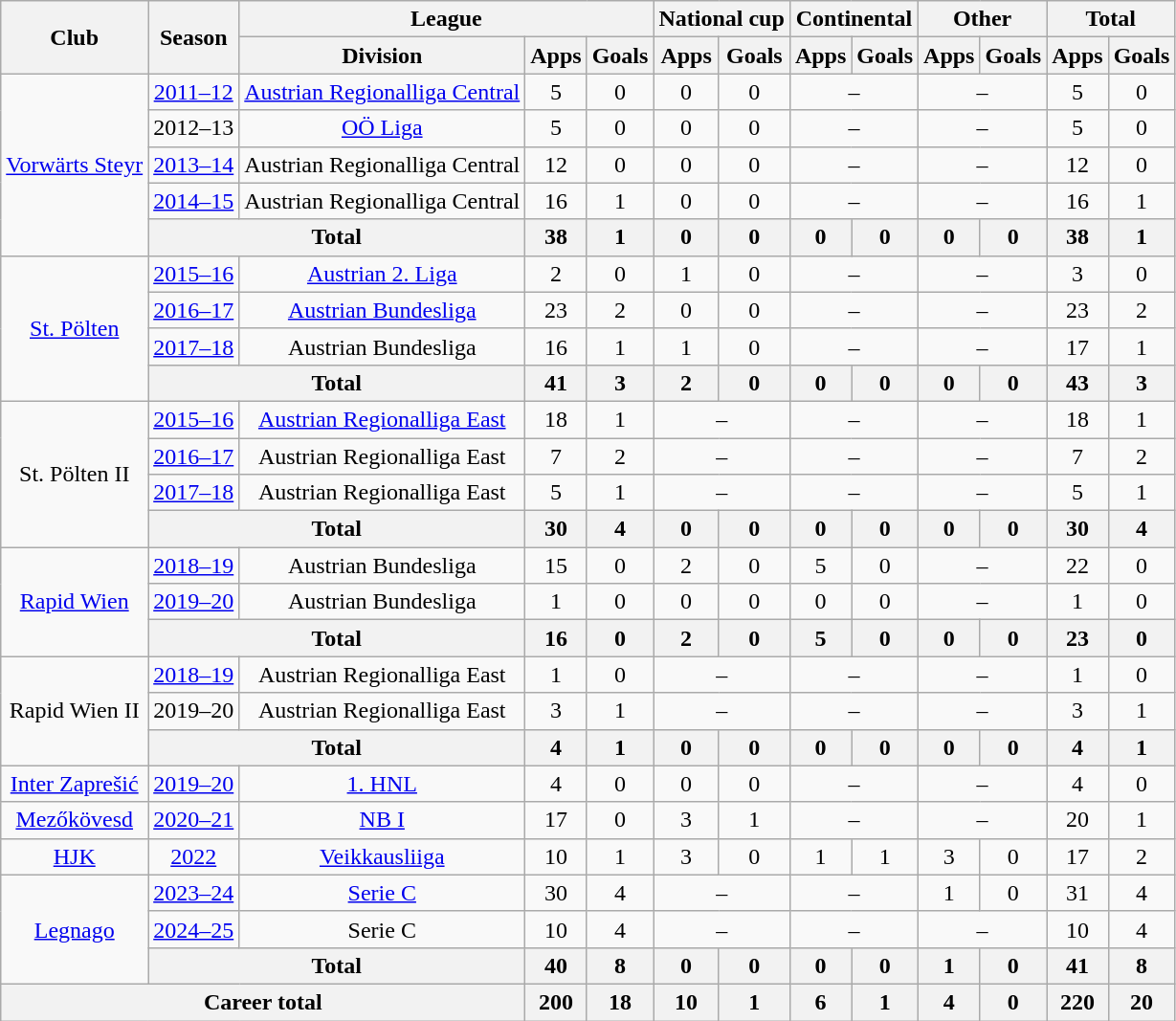<table class="wikitable" style="text-align:center">
<tr>
<th rowspan="2">Club</th>
<th rowspan="2">Season</th>
<th colspan="3">League</th>
<th colspan="2">National cup</th>
<th colspan="2">Continental</th>
<th colspan="2">Other</th>
<th colspan="2">Total</th>
</tr>
<tr>
<th>Division</th>
<th>Apps</th>
<th>Goals</th>
<th>Apps</th>
<th>Goals</th>
<th>Apps</th>
<th>Goals</th>
<th>Apps</th>
<th>Goals</th>
<th>Apps</th>
<th>Goals</th>
</tr>
<tr>
<td rowspan="5"><a href='#'>Vorwärts Steyr</a></td>
<td><a href='#'>2011–12</a></td>
<td><a href='#'>Austrian Regionalliga Central</a></td>
<td>5</td>
<td>0</td>
<td>0</td>
<td>0</td>
<td colspan="2">–</td>
<td colspan="2">–</td>
<td>5</td>
<td>0</td>
</tr>
<tr>
<td>2012–13</td>
<td><a href='#'>OÖ Liga</a></td>
<td>5</td>
<td>0</td>
<td>0</td>
<td>0</td>
<td colspan="2">–</td>
<td colspan="2">–</td>
<td>5</td>
<td>0</td>
</tr>
<tr>
<td><a href='#'>2013–14</a></td>
<td>Austrian Regionalliga Central</td>
<td>12</td>
<td>0</td>
<td>0</td>
<td>0</td>
<td colspan="2">–</td>
<td colspan="2">–</td>
<td>12</td>
<td>0</td>
</tr>
<tr>
<td><a href='#'>2014–15</a></td>
<td>Austrian Regionalliga Central</td>
<td>16</td>
<td>1</td>
<td>0</td>
<td>0</td>
<td colspan="2">–</td>
<td colspan="2">–</td>
<td>16</td>
<td>1</td>
</tr>
<tr>
<th colspan="2">Total</th>
<th>38</th>
<th>1</th>
<th>0</th>
<th>0</th>
<th>0</th>
<th>0</th>
<th>0</th>
<th>0</th>
<th>38</th>
<th>1</th>
</tr>
<tr>
<td rowspan="4"><a href='#'>St. Pölten</a></td>
<td><a href='#'>2015–16</a></td>
<td><a href='#'>Austrian 2. Liga</a></td>
<td>2</td>
<td>0</td>
<td>1</td>
<td>0</td>
<td colspan="2">–</td>
<td colspan="2">–</td>
<td>3</td>
<td>0</td>
</tr>
<tr>
<td><a href='#'>2016–17</a></td>
<td><a href='#'>Austrian Bundesliga</a></td>
<td>23</td>
<td>2</td>
<td>0</td>
<td>0</td>
<td colspan="2">–</td>
<td colspan="2">–</td>
<td>23</td>
<td>2</td>
</tr>
<tr>
<td><a href='#'>2017–18</a></td>
<td>Austrian Bundesliga</td>
<td>16</td>
<td>1</td>
<td>1</td>
<td>0</td>
<td colspan="2">–</td>
<td colspan="2">–</td>
<td>17</td>
<td>1</td>
</tr>
<tr>
<th colspan="2">Total</th>
<th>41</th>
<th>3</th>
<th>2</th>
<th>0</th>
<th>0</th>
<th>0</th>
<th>0</th>
<th>0</th>
<th>43</th>
<th>3</th>
</tr>
<tr>
<td rowspan="4">St. Pölten II</td>
<td><a href='#'>2015–16</a></td>
<td><a href='#'>Austrian Regionalliga East</a></td>
<td>18</td>
<td>1</td>
<td colspan="2">–</td>
<td colspan="2">–</td>
<td colspan="2">–</td>
<td>18</td>
<td>1</td>
</tr>
<tr>
<td><a href='#'>2016–17</a></td>
<td>Austrian Regionalliga East</td>
<td>7</td>
<td>2</td>
<td colspan="2">–</td>
<td colspan="2">–</td>
<td colspan="2">–</td>
<td>7</td>
<td>2</td>
</tr>
<tr>
<td><a href='#'>2017–18</a></td>
<td>Austrian Regionalliga East</td>
<td>5</td>
<td>1</td>
<td colspan="2">–</td>
<td colspan="2">–</td>
<td colspan="2">–</td>
<td>5</td>
<td>1</td>
</tr>
<tr>
<th colspan="2">Total</th>
<th>30</th>
<th>4</th>
<th>0</th>
<th>0</th>
<th>0</th>
<th>0</th>
<th>0</th>
<th>0</th>
<th>30</th>
<th>4</th>
</tr>
<tr>
<td rowspan="3"><a href='#'>Rapid Wien</a></td>
<td><a href='#'>2018–19</a></td>
<td>Austrian Bundesliga</td>
<td>15</td>
<td>0</td>
<td>2</td>
<td>0</td>
<td>5</td>
<td>0</td>
<td colspan="2">–</td>
<td>22</td>
<td>0</td>
</tr>
<tr>
<td><a href='#'>2019–20</a></td>
<td>Austrian Bundesliga</td>
<td>1</td>
<td>0</td>
<td>0</td>
<td>0</td>
<td>0</td>
<td>0</td>
<td colspan="2">–</td>
<td>1</td>
<td>0</td>
</tr>
<tr>
<th colspan="2">Total</th>
<th>16</th>
<th>0</th>
<th>2</th>
<th>0</th>
<th>5</th>
<th>0</th>
<th>0</th>
<th>0</th>
<th>23</th>
<th>0</th>
</tr>
<tr>
<td rowspan="3">Rapid Wien II</td>
<td><a href='#'>2018–19</a></td>
<td>Austrian Regionalliga East</td>
<td>1</td>
<td>0</td>
<td colspan="2">–</td>
<td colspan="2">–</td>
<td colspan="2">–</td>
<td>1</td>
<td>0</td>
</tr>
<tr>
<td>2019–20</td>
<td>Austrian Regionalliga East</td>
<td>3</td>
<td>1</td>
<td colspan="2">–</td>
<td colspan="2">–</td>
<td colspan="2">–</td>
<td>3</td>
<td>1</td>
</tr>
<tr>
<th colspan="2">Total</th>
<th>4</th>
<th>1</th>
<th>0</th>
<th>0</th>
<th>0</th>
<th>0</th>
<th>0</th>
<th>0</th>
<th>4</th>
<th>1</th>
</tr>
<tr>
<td><a href='#'>Inter Zaprešić</a></td>
<td><a href='#'>2019–20</a></td>
<td><a href='#'>1. HNL</a></td>
<td>4</td>
<td>0</td>
<td>0</td>
<td>0</td>
<td colspan="2">–</td>
<td colspan="2">–</td>
<td>4</td>
<td>0</td>
</tr>
<tr>
<td><a href='#'>Mezőkövesd</a></td>
<td><a href='#'>2020–21</a></td>
<td><a href='#'>NB I</a></td>
<td>17</td>
<td>0</td>
<td>3</td>
<td>1</td>
<td colspan="2">–</td>
<td colspan="2">–</td>
<td>20</td>
<td>1</td>
</tr>
<tr>
<td><a href='#'>HJK</a></td>
<td><a href='#'>2022</a></td>
<td><a href='#'>Veikkausliiga</a></td>
<td>10</td>
<td>1</td>
<td>3</td>
<td>0</td>
<td>1</td>
<td>1</td>
<td>3</td>
<td>0</td>
<td>17</td>
<td>2</td>
</tr>
<tr>
<td rowspan=3><a href='#'>Legnago</a></td>
<td><a href='#'>2023–24</a></td>
<td><a href='#'>Serie C</a></td>
<td>30</td>
<td>4</td>
<td colspan="2">–</td>
<td colspan="2">–</td>
<td>1</td>
<td>0</td>
<td>31</td>
<td>4</td>
</tr>
<tr>
<td><a href='#'>2024–25</a></td>
<td>Serie C</td>
<td>10</td>
<td>4</td>
<td colspan="2">–</td>
<td colspan="2">–</td>
<td colspan="2">–</td>
<td>10</td>
<td>4</td>
</tr>
<tr>
<th colspan=2>Total</th>
<th>40</th>
<th>8</th>
<th>0</th>
<th>0</th>
<th>0</th>
<th>0</th>
<th>1</th>
<th>0</th>
<th>41</th>
<th>8</th>
</tr>
<tr>
<th colspan="3">Career total</th>
<th>200</th>
<th>18</th>
<th>10</th>
<th>1</th>
<th>6</th>
<th>1</th>
<th>4</th>
<th>0</th>
<th>220</th>
<th>20</th>
</tr>
</table>
